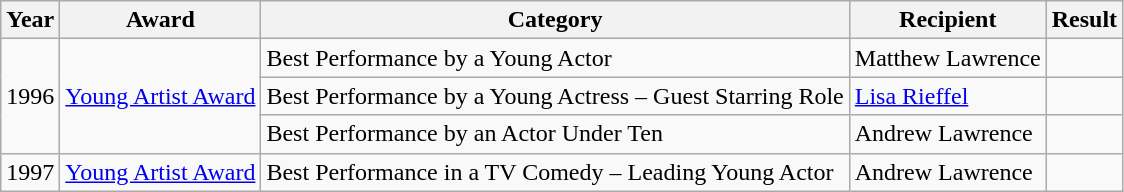<table class="wikitable">
<tr>
<th>Year</th>
<th>Award</th>
<th>Category</th>
<th>Recipient</th>
<th>Result</th>
</tr>
<tr>
<td rowspan=3>1996</td>
<td rowspan=3><a href='#'>Young Artist Award</a></td>
<td>Best Performance by a Young Actor</td>
<td>Matthew Lawrence</td>
<td></td>
</tr>
<tr>
<td>Best Performance by a Young Actress – Guest Starring Role</td>
<td><a href='#'>Lisa Rieffel</a></td>
<td></td>
</tr>
<tr>
<td>Best Performance by an Actor Under Ten</td>
<td>Andrew Lawrence</td>
<td></td>
</tr>
<tr>
<td>1997</td>
<td><a href='#'>Young Artist Award</a></td>
<td>Best Performance in a TV Comedy – Leading Young Actor</td>
<td>Andrew Lawrence</td>
<td></td>
</tr>
</table>
